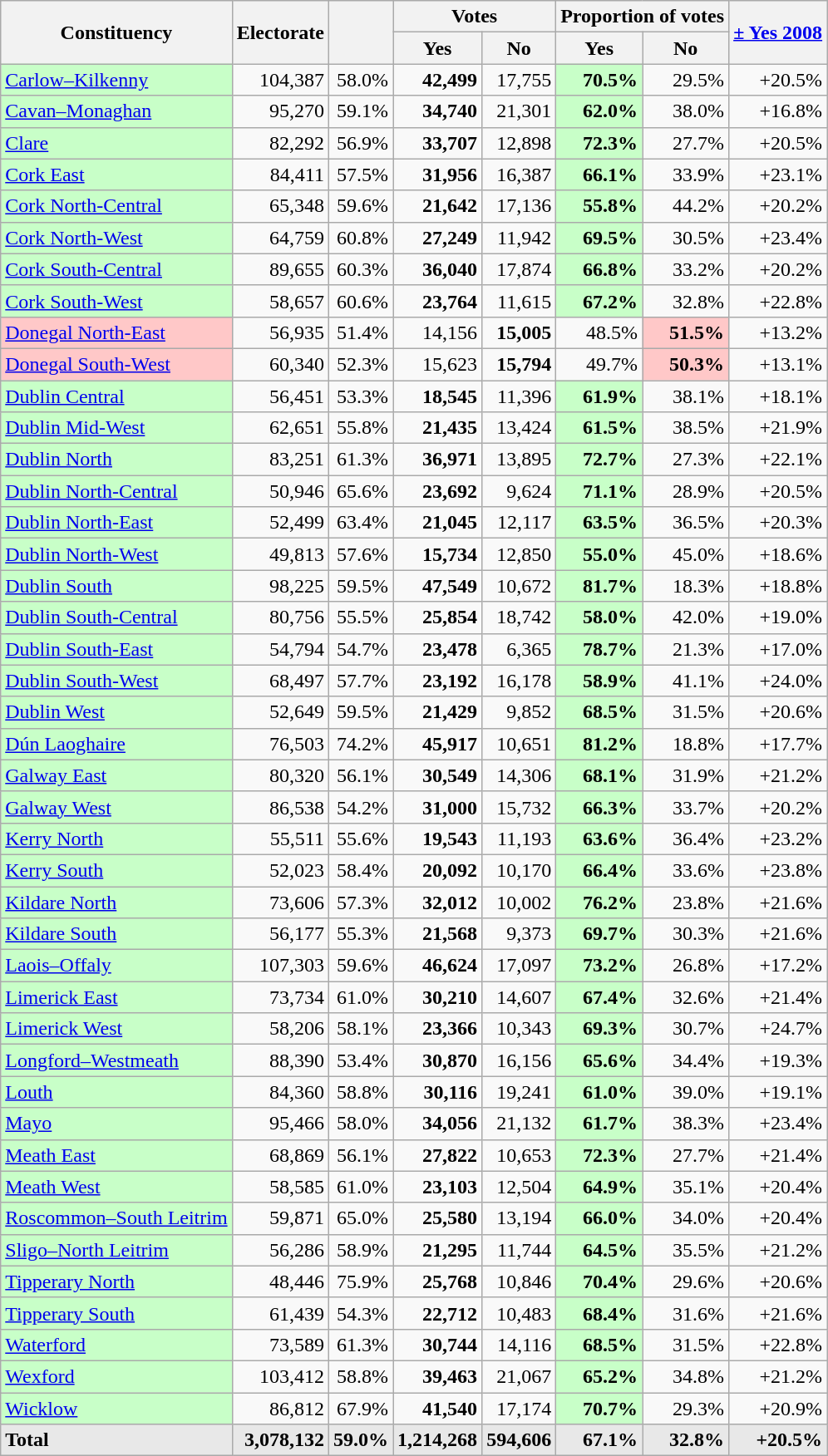<table class="wikitable sortable">
<tr>
<th rowspan=2>Constituency</th>
<th rowspan=2>Electorate</th>
<th rowspan=2></th>
<th colspan=2>Votes</th>
<th colspan=2>Proportion of votes</th>
<th rowspan=2><a href='#'>± Yes 2008</a></th>
</tr>
<tr>
<th>Yes</th>
<th>No</th>
<th>Yes</th>
<th>No</th>
</tr>
<tr>
<td style="background:#c8ffc8;"><a href='#'>Carlow–Kilkenny</a></td>
<td style="text-align: right;">104,387</td>
<td style="text-align: right;">58.0%</td>
<td style="text-align: right;"><strong>42,499</strong></td>
<td style="text-align: right;">17,755</td>
<td style="text-align: right; background:#c8ffc8;"><strong>70.5%</strong></td>
<td style="text-align: right;">29.5%</td>
<td style="text-align: right;">+20.5%</td>
</tr>
<tr>
<td style="background:#c8ffc8;"><a href='#'>Cavan–Monaghan</a></td>
<td style="text-align: right;">95,270</td>
<td style="text-align: right;">59.1%</td>
<td style="text-align: right;"><strong>34,740</strong></td>
<td style="text-align: right;">21,301</td>
<td style="text-align: right; background:#c8ffc8;"><strong>62.0%</strong></td>
<td style="text-align: right;">38.0%</td>
<td style="text-align: right;">+16.8%</td>
</tr>
<tr>
<td style="background:#c8ffc8;"><a href='#'>Clare</a></td>
<td style="text-align: right;">82,292</td>
<td style="text-align: right;">56.9%</td>
<td style="text-align: right;"><strong>33,707</strong></td>
<td style="text-align: right;">12,898</td>
<td style="text-align: right; background:#c8ffc8;"><strong>72.3%</strong></td>
<td style="text-align: right;">27.7%</td>
<td style="text-align: right;">+20.5%</td>
</tr>
<tr>
<td style="background:#c8ffc8;"><a href='#'>Cork East</a></td>
<td style="text-align: right;">84,411</td>
<td style="text-align: right;">57.5%</td>
<td style="text-align: right;"><strong>31,956</strong></td>
<td style="text-align: right;">16,387</td>
<td style="text-align: right; background:#c8ffc8;"><strong>66.1%</strong></td>
<td style="text-align: right;">33.9%</td>
<td style="text-align: right;">+23.1%</td>
</tr>
<tr>
<td style="background:#c8ffc8;"><a href='#'>Cork North-Central</a></td>
<td style="text-align: right;">65,348</td>
<td style="text-align: right;">59.6%</td>
<td style="text-align: right;"><strong>21,642</strong></td>
<td style="text-align: right;">17,136</td>
<td style="text-align: right; background:#c8ffc8;"><strong>55.8%</strong></td>
<td style="text-align: right;">44.2%</td>
<td style="text-align: right;">+20.2%</td>
</tr>
<tr>
<td style="background:#c8ffc8;"><a href='#'>Cork North-West</a></td>
<td style="text-align: right;">64,759</td>
<td style="text-align: right;">60.8%</td>
<td style="text-align: right;"><strong>27,249</strong></td>
<td style="text-align: right;">11,942</td>
<td style="text-align: right; background:#c8ffc8;"><strong>69.5%</strong></td>
<td style="text-align: right;">30.5%</td>
<td style="text-align: right;">+23.4%</td>
</tr>
<tr>
<td style="background:#c8ffc8;"><a href='#'>Cork South-Central</a></td>
<td style="text-align: right;">89,655</td>
<td style="text-align: right;">60.3%</td>
<td style="text-align: right;"><strong>36,040</strong></td>
<td style="text-align: right;">17,874</td>
<td style="text-align: right; background:#c8ffc8;"><strong>66.8%</strong></td>
<td style="text-align: right;">33.2%</td>
<td style="text-align: right;">+20.2%</td>
</tr>
<tr>
<td style="background:#c8ffc8;"><a href='#'>Cork South-West</a></td>
<td style="text-align: right;">58,657</td>
<td style="text-align: right;">60.6%</td>
<td style="text-align: right;"><strong>23,764</strong></td>
<td style="text-align: right;">11,615</td>
<td style="text-align: right; background:#c8ffc8;"><strong>67.2%</strong></td>
<td style="text-align: right;">32.8%</td>
<td style="text-align: right;">+22.8%</td>
</tr>
<tr>
<td style="background:#ffc8c8;"><a href='#'>Donegal North-East</a></td>
<td style="text-align: right;">56,935</td>
<td style="text-align: right;">51.4%</td>
<td style="text-align: right;">14,156</td>
<td style="text-align: right;"><strong>15,005</strong></td>
<td style="text-align: right;">48.5%</td>
<td style="text-align: right; background:#ffc8c8;"><strong>51.5%</strong></td>
<td style="text-align: right;">+13.2%</td>
</tr>
<tr>
<td style="background:#ffc8c8;"><a href='#'>Donegal South-West</a></td>
<td style="text-align: right;">60,340</td>
<td style="text-align: right;">52.3%</td>
<td style="text-align: right;">15,623</td>
<td style="text-align: right;"><strong>15,794</strong></td>
<td style="text-align: right;">49.7%</td>
<td style="text-align: right; background:#ffc8c8;"><strong>50.3%</strong></td>
<td style="text-align: right;">+13.1%</td>
</tr>
<tr>
<td style="background:#c8ffc8;"><a href='#'>Dublin Central</a></td>
<td style="text-align: right;">56,451</td>
<td style="text-align: right;">53.3%</td>
<td style="text-align: right;"><strong>18,545</strong></td>
<td style="text-align: right;">11,396</td>
<td style="text-align: right; background:#c8ffc8;"><strong>61.9%</strong></td>
<td style="text-align: right;">38.1%</td>
<td style="text-align: right;">+18.1%</td>
</tr>
<tr>
<td style="background:#c8ffc8;"><a href='#'>Dublin Mid-West</a></td>
<td style="text-align: right;">62,651</td>
<td style="text-align: right;">55.8%</td>
<td style="text-align: right;"><strong>21,435</strong></td>
<td style="text-align: right;">13,424</td>
<td style="text-align: right; background:#c8ffc8;"><strong>61.5%</strong></td>
<td style="text-align: right;">38.5%</td>
<td style="text-align: right;">+21.9%</td>
</tr>
<tr>
<td style="background:#c8ffc8;"><a href='#'>Dublin North</a></td>
<td style="text-align: right;">83,251</td>
<td style="text-align: right;">61.3%</td>
<td style="text-align: right;"><strong>36,971</strong></td>
<td style="text-align: right;">13,895</td>
<td style="text-align: right; background:#c8ffc8;"><strong>72.7%</strong></td>
<td style="text-align: right;">27.3%</td>
<td style="text-align: right;">+22.1%</td>
</tr>
<tr>
<td style="background:#c8ffc8;"><a href='#'>Dublin North-Central</a></td>
<td style="text-align: right;">50,946</td>
<td style="text-align: right;">65.6%</td>
<td style="text-align: right;"><strong>23,692</strong></td>
<td style="text-align: right;">9,624</td>
<td style="text-align: right; background:#c8ffc8;"><strong>71.1%</strong></td>
<td style="text-align: right;">28.9%</td>
<td style="text-align: right;">+20.5%</td>
</tr>
<tr>
<td style="background:#c8ffc8;"><a href='#'>Dublin North-East</a></td>
<td style="text-align: right;">52,499</td>
<td style="text-align: right;">63.4%</td>
<td style="text-align: right;"><strong>21,045</strong></td>
<td style="text-align: right;">12,117</td>
<td style="text-align: right; background:#c8ffc8;"><strong>63.5%</strong></td>
<td style="text-align: right;">36.5%</td>
<td style="text-align: right;">+20.3%</td>
</tr>
<tr>
<td style="background:#c8ffc8;"><a href='#'>Dublin North-West</a></td>
<td style="text-align: right;">49,813</td>
<td style="text-align: right;">57.6%</td>
<td style="text-align: right;"><strong>15,734</strong></td>
<td style="text-align: right;">12,850</td>
<td style="text-align: right; background:#c8ffc8;"><strong>55.0%</strong></td>
<td style="text-align: right;">45.0%</td>
<td style="text-align: right;">+18.6%</td>
</tr>
<tr>
<td style="background:#c8ffc8;"><a href='#'>Dublin South</a></td>
<td style="text-align: right;">98,225</td>
<td style="text-align: right;">59.5%</td>
<td style="text-align: right;"><strong>47,549</strong></td>
<td style="text-align: right;">10,672</td>
<td style="text-align: right; background:#c8ffc8;"><strong>81.7%</strong></td>
<td style="text-align: right;">18.3%</td>
<td style="text-align: right;">+18.8%</td>
</tr>
<tr>
<td style="background:#c8ffc8;"><a href='#'>Dublin South-Central</a></td>
<td style="text-align: right;">80,756</td>
<td style="text-align: right;">55.5%</td>
<td style="text-align: right;"><strong>25,854</strong></td>
<td style="text-align: right;">18,742</td>
<td style="text-align: right; background:#c8ffc8;"><strong>58.0%</strong></td>
<td style="text-align: right;">42.0%</td>
<td style="text-align: right;">+19.0%</td>
</tr>
<tr>
<td style="background:#c8ffc8;"><a href='#'>Dublin South-East</a></td>
<td style="text-align: right;">54,794</td>
<td style="text-align: right;">54.7%</td>
<td style="text-align: right;"><strong>23,478</strong></td>
<td style="text-align: right;">6,365</td>
<td style="text-align: right; background:#c8ffc8;"><strong>78.7%</strong></td>
<td style="text-align: right;">21.3%</td>
<td style="text-align: right;">+17.0%</td>
</tr>
<tr>
<td style="background:#c8ffc8;"><a href='#'>Dublin South-West</a></td>
<td style="text-align: right;">68,497</td>
<td style="text-align: right;">57.7%</td>
<td style="text-align: right;"><strong>23,192</strong></td>
<td style="text-align: right;">16,178</td>
<td style="text-align: right; background:#c8ffc8;"><strong>58.9%</strong></td>
<td style="text-align: right;">41.1%</td>
<td style="text-align: right;">+24.0%</td>
</tr>
<tr>
<td style="background:#c8ffc8;"><a href='#'>Dublin West</a></td>
<td style="text-align: right;">52,649</td>
<td style="text-align: right;">59.5%</td>
<td style="text-align: right;"><strong>21,429</strong></td>
<td style="text-align: right;">9,852</td>
<td style="text-align: right; background:#c8ffc8;"><strong>68.5%</strong></td>
<td style="text-align: right;">31.5%</td>
<td style="text-align: right;">+20.6%</td>
</tr>
<tr>
<td style="background:#c8ffc8;"><a href='#'>Dún Laoghaire</a></td>
<td style="text-align: right;">76,503</td>
<td style="text-align: right;">74.2%</td>
<td style="text-align: right;"><strong>45,917</strong></td>
<td style="text-align: right;">10,651</td>
<td style="text-align: right; background:#c8ffc8;"><strong>81.2%</strong></td>
<td style="text-align: right;">18.8%</td>
<td style="text-align: right;">+17.7%</td>
</tr>
<tr>
<td style="background:#c8ffc8;"><a href='#'>Galway East</a></td>
<td style="text-align: right;">80,320</td>
<td style="text-align: right;">56.1%</td>
<td style="text-align: right;"><strong>30,549</strong></td>
<td style="text-align: right;">14,306</td>
<td style="text-align: right; background:#c8ffc8;"><strong>68.1%</strong></td>
<td style="text-align: right;">31.9%</td>
<td style="text-align: right;">+21.2%</td>
</tr>
<tr>
<td style="background:#c8ffc8;"><a href='#'>Galway West</a></td>
<td style="text-align: right;">86,538</td>
<td style="text-align: right;">54.2%</td>
<td style="text-align: right;"><strong>31,000</strong></td>
<td style="text-align: right;">15,732</td>
<td style="text-align: right; background:#c8ffc8;"><strong>66.3%</strong></td>
<td style="text-align: right;">33.7%</td>
<td style="text-align: right;">+20.2%</td>
</tr>
<tr>
<td style="background:#c8ffc8;"><a href='#'>Kerry North</a></td>
<td style="text-align: right;">55,511</td>
<td style="text-align: right;">55.6%</td>
<td style="text-align: right;"><strong>19,543</strong></td>
<td style="text-align: right;">11,193</td>
<td style="text-align: right; background:#c8ffc8;"><strong>63.6%</strong></td>
<td style="text-align: right;">36.4%</td>
<td style="text-align: right;">+23.2%</td>
</tr>
<tr>
<td style="background:#c8ffc8;"><a href='#'>Kerry South</a></td>
<td style="text-align: right;">52,023</td>
<td style="text-align: right;">58.4%</td>
<td style="text-align: right;"><strong>20,092</strong></td>
<td style="text-align: right;">10,170</td>
<td style="text-align: right; background:#c8ffc8;"><strong>66.4%</strong></td>
<td style="text-align: right;">33.6%</td>
<td style="text-align: right;">+23.8%</td>
</tr>
<tr>
<td style="background:#c8ffc8;"><a href='#'>Kildare North</a></td>
<td style="text-align: right;">73,606</td>
<td style="text-align: right;">57.3%</td>
<td style="text-align: right;"><strong>32,012</strong></td>
<td style="text-align: right;">10,002</td>
<td style="text-align: right; background:#c8ffc8;"><strong>76.2%</strong></td>
<td style="text-align: right;">23.8%</td>
<td style="text-align: right;">+21.6%</td>
</tr>
<tr>
<td style="background:#c8ffc8;"><a href='#'>Kildare South</a></td>
<td style="text-align: right;">56,177</td>
<td style="text-align: right;">55.3%</td>
<td style="text-align: right;"><strong>21,568</strong></td>
<td style="text-align: right;">9,373</td>
<td style="text-align: right; background:#c8ffc8;"><strong>69.7%</strong></td>
<td style="text-align: right;">30.3%</td>
<td style="text-align: right;">+21.6%</td>
</tr>
<tr>
<td style="background:#c8ffc8;"><a href='#'>Laois–Offaly</a></td>
<td style="text-align: right;">107,303</td>
<td style="text-align: right;">59.6%</td>
<td style="text-align: right;"><strong>46,624</strong></td>
<td style="text-align: right;">17,097</td>
<td style="text-align: right; background:#c8ffc8;"><strong>73.2%</strong></td>
<td style="text-align: right;">26.8%</td>
<td style="text-align: right;">+17.2%</td>
</tr>
<tr>
<td style="background:#c8ffc8;"><a href='#'>Limerick East</a></td>
<td style="text-align: right;">73,734</td>
<td style="text-align: right;">61.0%</td>
<td style="text-align: right;"><strong>30,210</strong></td>
<td style="text-align: right;">14,607</td>
<td style="text-align: right; background:#c8ffc8;"><strong>67.4%</strong></td>
<td style="text-align: right;">32.6%</td>
<td style="text-align: right;">+21.4%</td>
</tr>
<tr>
<td style="background:#c8ffc8;"><a href='#'>Limerick West</a></td>
<td style="text-align: right;">58,206</td>
<td style="text-align: right;">58.1%</td>
<td style="text-align: right;"><strong>23,366</strong></td>
<td style="text-align: right;">10,343</td>
<td style="text-align: right; background:#c8ffc8;"><strong>69.3%</strong></td>
<td style="text-align: right;">30.7%</td>
<td style="text-align: right;">+24.7%</td>
</tr>
<tr>
<td style="background:#c8ffc8;"><a href='#'>Longford–Westmeath</a></td>
<td style="text-align: right;">88,390</td>
<td style="text-align: right;">53.4%</td>
<td style="text-align: right;"><strong>30,870</strong></td>
<td style="text-align: right;">16,156</td>
<td style="text-align: right; background:#c8ffc8;"><strong>65.6%</strong></td>
<td style="text-align: right;">34.4%</td>
<td style="text-align: right;">+19.3%</td>
</tr>
<tr>
<td style="background:#c8ffc8;"><a href='#'>Louth</a></td>
<td style="text-align: right;">84,360</td>
<td style="text-align: right;">58.8%</td>
<td style="text-align: right;"><strong>30,116</strong></td>
<td style="text-align: right;">19,241</td>
<td style="text-align: right; background:#c8ffc8;"><strong>61.0%</strong></td>
<td style="text-align: right;">39.0%</td>
<td style="text-align: right;">+19.1%</td>
</tr>
<tr>
<td style="background:#c8ffc8;"><a href='#'>Mayo</a></td>
<td style="text-align: right;">95,466</td>
<td style="text-align: right;">58.0%</td>
<td style="text-align: right;"><strong>34,056</strong></td>
<td style="text-align: right;">21,132</td>
<td style="text-align: right; background:#c8ffc8;"><strong>61.7%</strong></td>
<td style="text-align: right;">38.3%</td>
<td style="text-align: right;">+23.4%</td>
</tr>
<tr>
<td style="background:#c8ffc8;"><a href='#'>Meath East</a></td>
<td style="text-align: right;">68,869</td>
<td style="text-align: right;">56.1%</td>
<td style="text-align: right;"><strong>27,822</strong></td>
<td style="text-align: right;">10,653</td>
<td style="text-align: right; background:#c8ffc8;"><strong>72.3%</strong></td>
<td style="text-align: right;">27.7%</td>
<td style="text-align: right;">+21.4%</td>
</tr>
<tr>
<td style="background:#c8ffc8;"><a href='#'>Meath West</a></td>
<td style="text-align: right;">58,585</td>
<td style="text-align: right;">61.0%</td>
<td style="text-align: right;"><strong>23,103</strong></td>
<td style="text-align: right;">12,504</td>
<td style="text-align: right; background:#c8ffc8;"><strong>64.9%</strong></td>
<td style="text-align: right;">35.1%</td>
<td style="text-align: right;">+20.4%</td>
</tr>
<tr>
<td style="background:#c8ffc8;"><a href='#'>Roscommon–South Leitrim</a></td>
<td style="text-align: right;">59,871</td>
<td style="text-align: right;">65.0%</td>
<td style="text-align: right;"><strong>25,580</strong></td>
<td style="text-align: right;">13,194</td>
<td style="text-align: right; background:#c8ffc8;"><strong>66.0%</strong></td>
<td style="text-align: right;">34.0%</td>
<td style="text-align: right;">+20.4%</td>
</tr>
<tr>
<td style="background:#c8ffc8;"><a href='#'>Sligo–North Leitrim</a></td>
<td style="text-align: right;">56,286</td>
<td style="text-align: right;">58.9%</td>
<td style="text-align: right;"><strong>21,295</strong></td>
<td style="text-align: right;">11,744</td>
<td style="text-align: right; background:#c8ffc8;"><strong>64.5%</strong></td>
<td style="text-align: right;">35.5%</td>
<td style="text-align: right;">+21.2%</td>
</tr>
<tr>
<td style="background:#c8ffc8;"><a href='#'>Tipperary North</a></td>
<td style="text-align: right;">48,446</td>
<td style="text-align: right;">75.9%</td>
<td style="text-align: right;"><strong>25,768</strong></td>
<td style="text-align: right;">10,846</td>
<td style="text-align: right; background:#c8ffc8;"><strong>70.4%</strong></td>
<td style="text-align: right;">29.6%</td>
<td style="text-align: right;">+20.6%</td>
</tr>
<tr>
<td style="background:#c8ffc8;"><a href='#'>Tipperary South</a></td>
<td style="text-align: right;">61,439</td>
<td style="text-align: right;">54.3%</td>
<td style="text-align: right;"><strong>22,712</strong></td>
<td style="text-align: right;">10,483</td>
<td style="text-align: right; background:#c8ffc8;"><strong>68.4%</strong></td>
<td style="text-align: right;">31.6%</td>
<td style="text-align: right;">+21.6%</td>
</tr>
<tr>
<td style="background:#c8ffc8;"><a href='#'>Waterford</a></td>
<td style="text-align: right;">73,589</td>
<td style="text-align: right;">61.3%</td>
<td style="text-align: right;"><strong>30,744</strong></td>
<td style="text-align: right;">14,116</td>
<td style="text-align: right; background:#c8ffc8;"><strong>68.5%</strong></td>
<td style="text-align: right;">31.5%</td>
<td style="text-align: right;">+22.8%</td>
</tr>
<tr>
<td style="background:#c8ffc8;"><a href='#'>Wexford</a></td>
<td style="text-align: right;">103,412</td>
<td style="text-align: right;">58.8%</td>
<td style="text-align: right;"><strong>39,463</strong></td>
<td style="text-align: right;">21,067</td>
<td style="text-align: right; background:#c8ffc8;"><strong>65.2%</strong></td>
<td style="text-align: right;">34.8%</td>
<td style="text-align: right;">+21.2%</td>
</tr>
<tr>
<td style="background:#c8ffc8;"><a href='#'>Wicklow</a></td>
<td style="text-align: right;">86,812</td>
<td style="text-align: right;">67.9%</td>
<td style="text-align: right;"><strong>41,540</strong></td>
<td style="text-align: right;">17,174</td>
<td style="text-align: right; background:#c8ffc8;"><strong>70.7%</strong></td>
<td style="text-align: right;">29.3%</td>
<td style="text-align: right;">+20.9%</td>
</tr>
<tr class="sortbottom" style="font-weight:bold; background:rgb(232,232,232);">
<td>Total</td>
<td style="text-align: right;">3,078,132</td>
<td style="text-align: right;">59.0%</td>
<td style="text-align: right;">1,214,268</td>
<td style="text-align: right;">594,606</td>
<td style="text-align: right;">67.1%</td>
<td style="text-align: right;">32.8%</td>
<td style="text-align: right;">+20.5%</td>
</tr>
</table>
